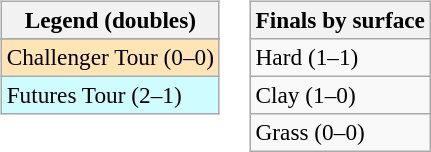<table>
<tr valign=top>
<td><br><table class=wikitable style=font-size:97%>
<tr>
<th>Legend (doubles)</th>
</tr>
<tr bgcolor=e5d1cb>
</tr>
<tr bgcolor=moccasin>
<td>Challenger Tour (0–0)</td>
</tr>
<tr bgcolor=cffcff>
<td>Futures Tour (2–1)</td>
</tr>
</table>
</td>
<td><br><table class=wikitable style=font-size:97%>
<tr>
<th>Finals by surface</th>
</tr>
<tr>
<td>Hard (1–1)</td>
</tr>
<tr>
<td>Clay (1–0)</td>
</tr>
<tr>
<td>Grass (0–0)</td>
</tr>
</table>
</td>
</tr>
</table>
